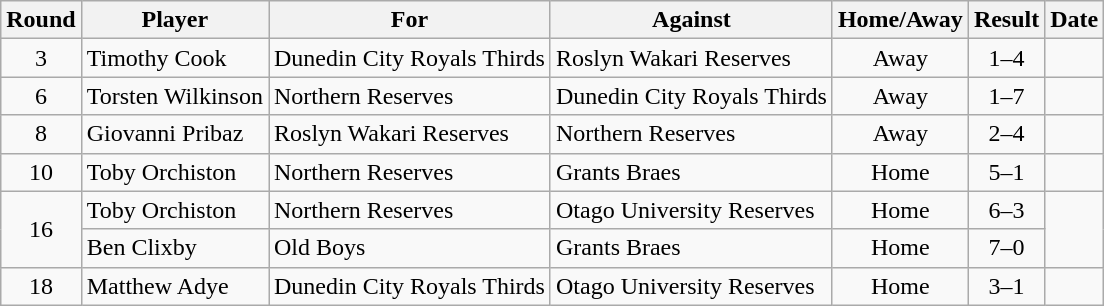<table class="wikitable">
<tr>
<th>Round</th>
<th>Player</th>
<th>For</th>
<th>Against</th>
<th>Home/Away</th>
<th style="text-align:center">Result</th>
<th>Date</th>
</tr>
<tr>
<td style="text-align:center">3</td>
<td>Timothy Cook</td>
<td>Dunedin City Royals Thirds</td>
<td>Roslyn Wakari Reserves</td>
<td style="text-align:center">Away</td>
<td style="text-align:center">1–4</td>
<td></td>
</tr>
<tr>
<td style="text-align:center">6</td>
<td>Torsten Wilkinson</td>
<td>Northern Reserves</td>
<td>Dunedin City Royals Thirds</td>
<td style="text-align:center">Away</td>
<td style="text-align:center">1–7</td>
<td></td>
</tr>
<tr>
<td style="text-align:center">8</td>
<td>Giovanni Pribaz</td>
<td>Roslyn Wakari Reserves</td>
<td>Northern Reserves</td>
<td style="text-align:center">Away</td>
<td style="text-align:center">2–4</td>
<td></td>
</tr>
<tr>
<td style="text-align:center">10</td>
<td>Toby Orchiston</td>
<td>Northern Reserves</td>
<td>Grants Braes</td>
<td style="text-align:center">Home</td>
<td style="text-align:center">5–1</td>
<td></td>
</tr>
<tr>
<td style="text-align:center" rowspan=2>16</td>
<td>Toby Orchiston</td>
<td>Northern Reserves</td>
<td>Otago University Reserves</td>
<td style="text-align:center">Home</td>
<td style="text-align:center">6–3</td>
<td rowspan=2></td>
</tr>
<tr>
<td>Ben Clixby</td>
<td>Old Boys</td>
<td>Grants Braes</td>
<td style="text-align:center">Home</td>
<td style="text-align:center">7–0</td>
</tr>
<tr>
<td style="text-align:center">18</td>
<td>Matthew Adye</td>
<td>Dunedin City Royals Thirds</td>
<td>Otago University Reserves</td>
<td style="text-align:center">Home</td>
<td style="text-align:center">3–1</td>
<td></td>
</tr>
</table>
